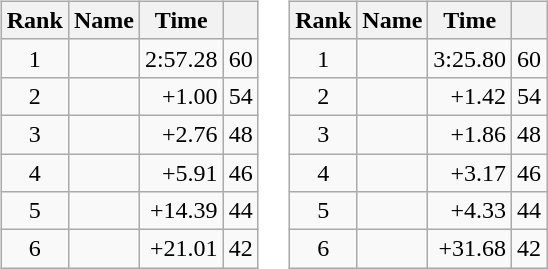<table border="0">
<tr>
<td valign="top"><br><table class="wikitable">
<tr>
<th>Rank</th>
<th>Name</th>
<th>Time</th>
<th></th>
</tr>
<tr>
<td style="text-align:center;">1</td>
<td></td>
<td align="right">2:57.28</td>
<td>60</td>
</tr>
<tr>
<td style="text-align:center;">2</td>
<td></td>
<td align="right">+1.00</td>
<td>54</td>
</tr>
<tr>
<td style="text-align:center;">3</td>
<td></td>
<td align="right">+2.76</td>
<td>48</td>
</tr>
<tr>
<td style="text-align:center;">4</td>
<td></td>
<td align="right">+5.91</td>
<td>46</td>
</tr>
<tr>
<td style="text-align:center;">5</td>
<td></td>
<td align="right">+14.39</td>
<td>44</td>
</tr>
<tr>
<td style="text-align:center;">6</td>
<td></td>
<td align="right">+21.01</td>
<td>42</td>
</tr>
</table>
</td>
<td valign="top"><br><table class="wikitable">
<tr>
<th>Rank</th>
<th>Name</th>
<th>Time</th>
<th></th>
</tr>
<tr>
<td style="text-align:center;">1</td>
<td></td>
<td align="right">3:25.80</td>
<td>60</td>
</tr>
<tr>
<td style="text-align:center;">2</td>
<td></td>
<td align="right">+1.42</td>
<td>54</td>
</tr>
<tr>
<td style="text-align:center;">3</td>
<td></td>
<td align="right">+1.86</td>
<td>48</td>
</tr>
<tr>
<td style="text-align:center;">4</td>
<td></td>
<td align="right">+3.17</td>
<td>46</td>
</tr>
<tr>
<td style="text-align:center;">5</td>
<td></td>
<td align="right">+4.33</td>
<td>44</td>
</tr>
<tr>
<td style="text-align:center;">6</td>
<td></td>
<td align="right">+31.68</td>
<td>42</td>
</tr>
</table>
</td>
</tr>
</table>
